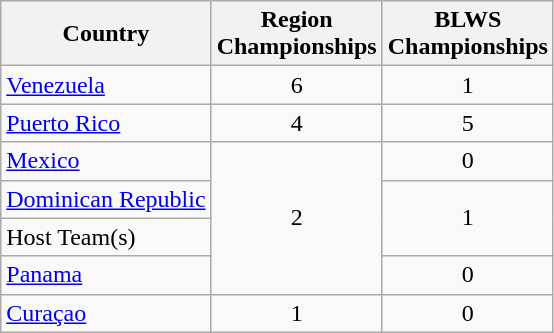<table class="wikitable">
<tr>
<th>Country</th>
<th>Region<br>Championships</th>
<th>BLWS<br>Championships</th>
</tr>
<tr>
<td> <a href='#'>Venezuela</a></td>
<td align=center>6</td>
<td align=center>1</td>
</tr>
<tr>
<td> <a href='#'>Puerto Rico</a></td>
<td align=center>4</td>
<td align=center>5</td>
</tr>
<tr>
<td> <a href='#'>Mexico</a></td>
<td align=center rowspan=4>2</td>
<td align=center>0</td>
</tr>
<tr>
<td> <a href='#'>Dominican Republic</a></td>
<td align=center rowspan=2>1</td>
</tr>
<tr>
<td> Host Team(s)</td>
</tr>
<tr>
<td> <a href='#'>Panama</a></td>
<td align=center>0</td>
</tr>
<tr>
<td> <a href='#'>Curaçao</a></td>
<td align=center>1</td>
<td align=center>0</td>
</tr>
</table>
